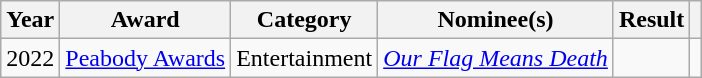<table class="wikitable plainrowheaders sortable">
<tr>
<th scope="col">Year</th>
<th scope="col">Award</th>
<th scope="col">Category</th>
<th scope="col">Nominee(s)</th>
<th scope="col">Result</th>
<th scope="col" class="unsortable"></th>
</tr>
<tr>
<td>2022</td>
<td><a href='#'>Peabody Awards</a></td>
<td>Entertainment</td>
<td><em><a href='#'>Our Flag Means Death</a></em></td>
<td></td>
<td></td>
</tr>
</table>
